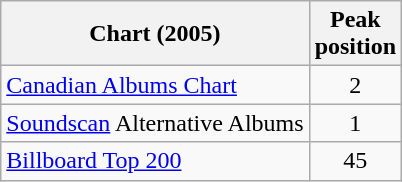<table class="wikitable">
<tr>
<th>Chart (2005)</th>
<th>Peak<br>position</th>
</tr>
<tr>
<td><a href='#'>Canadian Albums Chart</a></td>
<td align="center">2</td>
</tr>
<tr>
<td><a href='#'>Soundscan</a> Alternative Albums</td>
<td align="center">1</td>
</tr>
<tr>
<td><a href='#'>Billboard Top 200</a></td>
<td align="center">45</td>
</tr>
</table>
